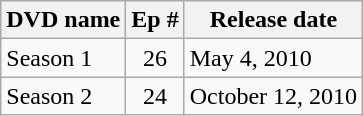<table class="wikitable">
<tr>
<th>DVD name</th>
<th>Ep #</th>
<th>Release date</th>
</tr>
<tr>
<td>Season 1</td>
<td align="center">26</td>
<td>May 4, 2010</td>
</tr>
<tr>
<td>Season 2</td>
<td align="center">24</td>
<td>October 12, 2010</td>
</tr>
</table>
